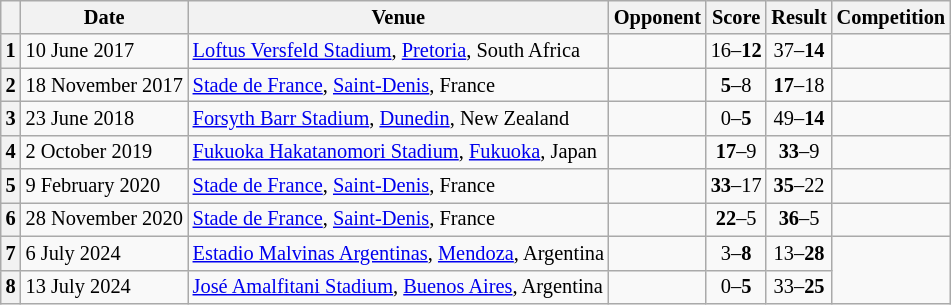<table class="wikitable plainrowheaders" style="font-size:85%;">
<tr>
<th scope=col></th>
<th scope=col data-sort-type=date>Date</th>
<th scope=col>Venue</th>
<th scope=col>Opponent</th>
<th scope=col>Score</th>
<th scope=col>Result</th>
<th scope=col>Competition</th>
</tr>
<tr>
<th scope=row>1</th>
<td>10 June 2017</td>
<td><a href='#'>Loftus Versfeld Stadium</a>, <a href='#'>Pretoria</a>, South Africa</td>
<td></td>
<td align=center>16–<strong>12</strong></td>
<td align=center>37–<strong>14</strong></td>
<td></td>
</tr>
<tr>
<th scope=row>2</th>
<td>18 November 2017</td>
<td><a href='#'>Stade de France</a>, <a href='#'>Saint-Denis</a>, France</td>
<td></td>
<td align=center><strong>5</strong>–8</td>
<td align=center><strong>17</strong>–18</td>
<td></td>
</tr>
<tr>
<th scope=row>3</th>
<td>23 June 2018</td>
<td><a href='#'>Forsyth Barr Stadium</a>, <a href='#'>Dunedin</a>, New Zealand</td>
<td></td>
<td align=center>0–<strong>5</strong></td>
<td align=center>49–<strong>14</strong></td>
<td></td>
</tr>
<tr>
<th scope=row>4</th>
<td>2 October 2019</td>
<td><a href='#'>Fukuoka Hakatanomori Stadium</a>, <a href='#'>Fukuoka</a>, Japan</td>
<td></td>
<td align=center><strong>17</strong>–9</td>
<td align=center><strong>33</strong>–9</td>
<td></td>
</tr>
<tr>
<th scope=row>5</th>
<td>9 February 2020</td>
<td><a href='#'>Stade de France</a>, <a href='#'>Saint-Denis</a>, France</td>
<td></td>
<td align=center><strong>33</strong>–17</td>
<td align=center><strong>35</strong>–22</td>
<td></td>
</tr>
<tr>
<th scope=row>6</th>
<td>28 November 2020</td>
<td><a href='#'>Stade de France</a>, <a href='#'>Saint-Denis</a>, France</td>
<td></td>
<td align=center><strong>22</strong>–5</td>
<td align=center><strong>36</strong>–5</td>
<td></td>
</tr>
<tr>
<th scope=row>7</th>
<td>6 July 2024</td>
<td><a href='#'>Estadio Malvinas Argentinas</a>, <a href='#'>Mendoza</a>, Argentina</td>
<td></td>
<td align=center>3–<strong>8</strong></td>
<td align=center>13–<strong>28</strong></td>
<td rowspan=2></td>
</tr>
<tr>
<th scope=row>8</th>
<td>13 July 2024</td>
<td><a href='#'>José Amalfitani Stadium</a>, <a href='#'>Buenos Aires</a>, Argentina</td>
<td></td>
<td align=center>0–<strong>5</strong></td>
<td align=center>33–<strong>25</strong></td>
</tr>
</table>
